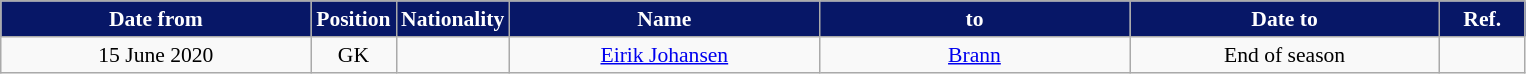<table class="wikitable" style="text-align:center; font-size:90%; ">
<tr>
<th style="background:#071767; color:white; width:200px;">Date from</th>
<th style="background:#071767; color:white; width:50px;">Position</th>
<th style="background:#071767; color:white; width:50px;">Nationality</th>
<th style="background:#071767; color:white; width:200px;">Name</th>
<th style="background:#071767; color:white; width:200px;">to</th>
<th style="background:#071767; color:white; width:200px;">Date to</th>
<th style="background:#071767; color:white; width:50px;">Ref.</th>
</tr>
<tr>
<td>15 June 2020</td>
<td>GK</td>
<td></td>
<td><a href='#'>Eirik Johansen</a></td>
<td><a href='#'>Brann</a></td>
<td>End of season</td>
<td></td>
</tr>
</table>
